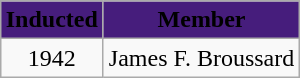<table style="margin: 1em auto 1em auto" class="wikitable sortable">
<tr>
<th style="background:#461d7c; text-align:center;"><span>Inducted</span></th>
<th style="background:#461d7c; text-align:center;"><span>Member</span></th>
</tr>
<tr style="text-align:center;">
<td>1942</td>
<td>James F. Broussard</td>
</tr>
</table>
